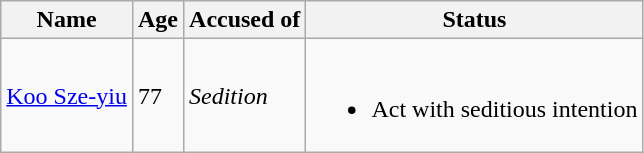<table class="wikitable">
<tr>
<th>Name</th>
<th>Age</th>
<th>Accused of</th>
<th>Status</th>
</tr>
<tr>
<td><a href='#'>Koo Sze-yiu</a></td>
<td>77</td>
<td><em>Sedition</em></td>
<td><br><ul><li>Act with seditious intention</li></ul></td>
</tr>
</table>
